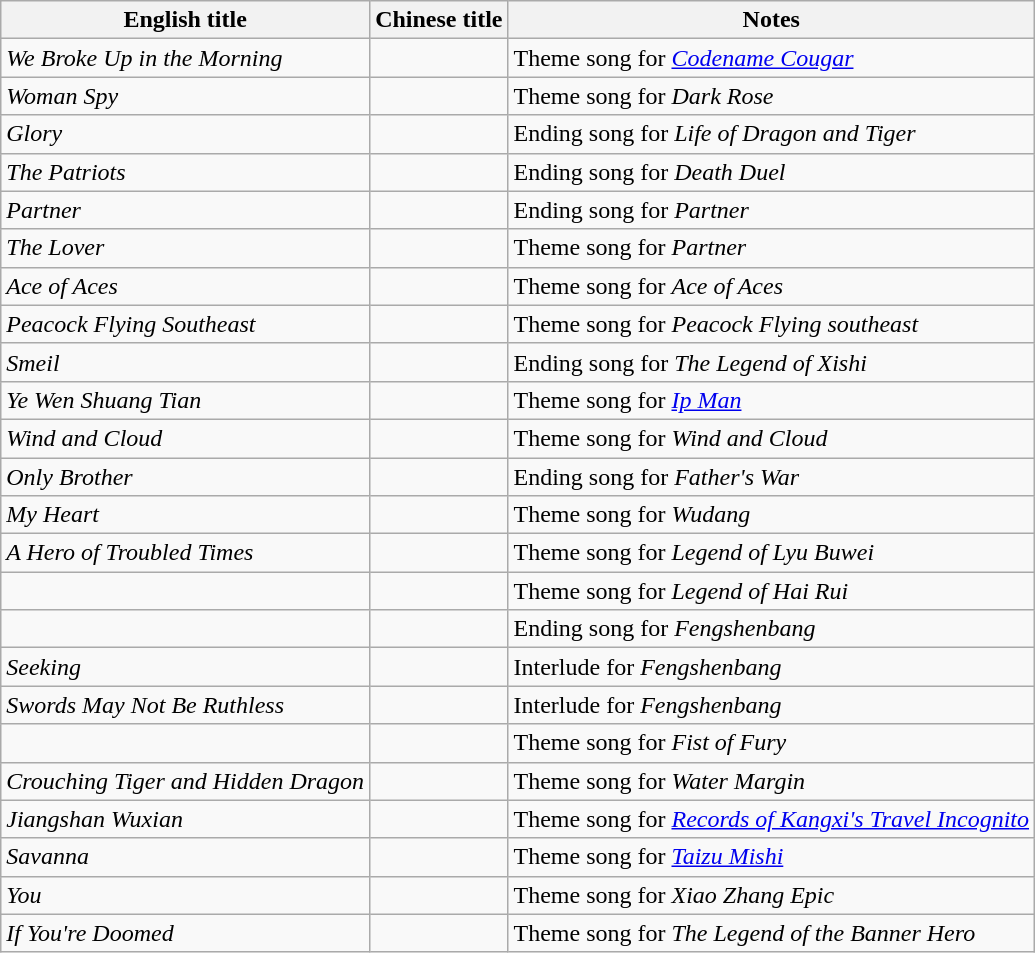<table class="wikitable">
<tr>
<th>English title</th>
<th>Chinese title</th>
<th>Notes</th>
</tr>
<tr>
<td><em>We Broke Up in the Morning</em></td>
<td></td>
<td>Theme song for <em><a href='#'>Codename Cougar</a></em></td>
</tr>
<tr>
<td><em>Woman Spy</em></td>
<td></td>
<td>Theme song for <em>Dark Rose</em></td>
</tr>
<tr>
<td><em>Glory</em></td>
<td></td>
<td>Ending song for <em>Life of Dragon and Tiger</em></td>
</tr>
<tr>
<td><em>The Patriots</em></td>
<td></td>
<td>Ending song for <em>Death Duel</em></td>
</tr>
<tr>
<td><em>Partner</em></td>
<td></td>
<td>Ending song for <em>Partner</em></td>
</tr>
<tr>
<td><em>The Lover</em></td>
<td></td>
<td>Theme song for <em>Partner</em></td>
</tr>
<tr>
<td><em>Ace of Aces</em></td>
<td></td>
<td>Theme song for <em>Ace of Aces</em></td>
</tr>
<tr>
<td><em>Peacock Flying Southeast</em></td>
<td></td>
<td>Theme song for <em>Peacock Flying southeast</em></td>
</tr>
<tr>
<td><em>Smeil</em></td>
<td></td>
<td>Ending song for <em>The Legend of Xishi</em></td>
</tr>
<tr>
<td><em>Ye Wen Shuang Tian</em></td>
<td></td>
<td>Theme song for <em><a href='#'>Ip Man</a></em></td>
</tr>
<tr>
<td><em>Wind and Cloud</em></td>
<td></td>
<td>Theme song for <em>Wind and Cloud</em></td>
</tr>
<tr>
<td><em>Only Brother</em></td>
<td></td>
<td>Ending song for <em>Father's War</em></td>
</tr>
<tr>
<td><em>My Heart</em></td>
<td></td>
<td>Theme song for <em>Wudang</em></td>
</tr>
<tr>
<td><em>A Hero of Troubled Times</em></td>
<td></td>
<td>Theme song for <em>Legend of Lyu Buwei</em></td>
</tr>
<tr>
<td></td>
<td></td>
<td>Theme song for <em>Legend of Hai Rui</em></td>
</tr>
<tr>
<td></td>
<td></td>
<td>Ending song for <em>Fengshenbang</em></td>
</tr>
<tr>
<td><em>Seeking</em></td>
<td></td>
<td>Interlude for <em>Fengshenbang</em></td>
</tr>
<tr>
<td><em>Swords May Not Be Ruthless</em></td>
<td></td>
<td>Interlude for <em>Fengshenbang</em></td>
</tr>
<tr>
<td></td>
<td></td>
<td>Theme song for <em>Fist of Fury</em></td>
</tr>
<tr>
<td><em>Crouching Tiger and Hidden Dragon</em></td>
<td></td>
<td>Theme song for <em>Water Margin</em></td>
</tr>
<tr>
<td><em>Jiangshan Wuxian</em></td>
<td></td>
<td>Theme song for <em><a href='#'>Records of Kangxi's Travel Incognito</a></em></td>
</tr>
<tr>
<td><em>Savanna</em></td>
<td></td>
<td>Theme song for <em><a href='#'>Taizu Mishi</a></em></td>
</tr>
<tr>
<td><em>You</em></td>
<td></td>
<td>Theme song for <em>Xiao Zhang Epic</em></td>
</tr>
<tr>
<td><em>If You're Doomed</em></td>
<td></td>
<td>Theme song for <em>The Legend of the Banner Hero</em></td>
</tr>
</table>
